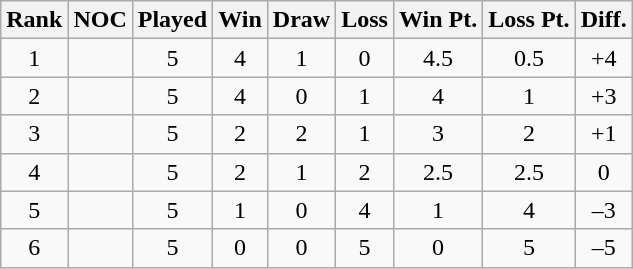<table class="wikitable sortable" style="text-align:center;">
<tr>
<th>Rank</th>
<th>NOC</th>
<th>Played</th>
<th>Win</th>
<th>Draw</th>
<th>Loss</th>
<th>Win Pt.</th>
<th>Loss Pt.</th>
<th>Diff.</th>
</tr>
<tr>
<td>1</td>
<td align="left"></td>
<td>5</td>
<td>4</td>
<td>1</td>
<td>0</td>
<td>4.5</td>
<td>0.5</td>
<td>+4</td>
</tr>
<tr>
<td>2</td>
<td align="left"></td>
<td>5</td>
<td>4</td>
<td>0</td>
<td>1</td>
<td>4</td>
<td>1</td>
<td>+3</td>
</tr>
<tr>
<td>3</td>
<td align="left"></td>
<td>5</td>
<td>2</td>
<td>2</td>
<td>1</td>
<td>3</td>
<td>2</td>
<td>+1</td>
</tr>
<tr>
<td>4</td>
<td align="left"></td>
<td>5</td>
<td>2</td>
<td>1</td>
<td>2</td>
<td>2.5</td>
<td>2.5</td>
<td>0</td>
</tr>
<tr>
<td>5</td>
<td align="left"></td>
<td>5</td>
<td>1</td>
<td>0</td>
<td>4</td>
<td>1</td>
<td>4</td>
<td>–3</td>
</tr>
<tr>
<td>6</td>
<td align="left"></td>
<td>5</td>
<td>0</td>
<td>0</td>
<td>5</td>
<td>0</td>
<td>5</td>
<td>–5</td>
</tr>
</table>
